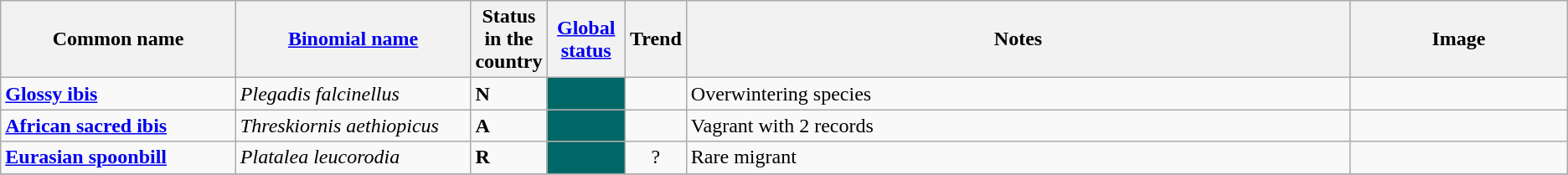<table class="wikitable sortable">
<tr>
<th width="15%">Common name</th>
<th width="15%"><a href='#'>Binomial name</a></th>
<th width="1%">Status in the country</th>
<th width="5%"><a href='#'>Global status</a></th>
<th width="1%">Trend</th>
<th class="unsortable">Notes</th>
<th class="unsortable">Image</th>
</tr>
<tr>
<td><strong><a href='#'>Glossy ibis</a></strong></td>
<td><em>Plegadis falcinellus</em></td>
<td><strong>N</strong></td>
<td align=center style="background: #006666"></td>
<td align=center></td>
<td>Overwintering species</td>
<td></td>
</tr>
<tr>
<td><strong><a href='#'>African sacred ibis</a></strong></td>
<td><em>Threskiornis aethiopicus</em></td>
<td><strong>A</strong></td>
<td align=center style="background: #006666"></td>
<td align=center></td>
<td>Vagrant with 2 records</td>
<td></td>
</tr>
<tr>
<td><strong><a href='#'>Eurasian spoonbill</a></strong></td>
<td><em>Platalea leucorodia</em></td>
<td><strong>R</strong></td>
<td align=center style="background: #006666"></td>
<td align=center>?</td>
<td>Rare migrant</td>
<td></td>
</tr>
<tr>
</tr>
</table>
